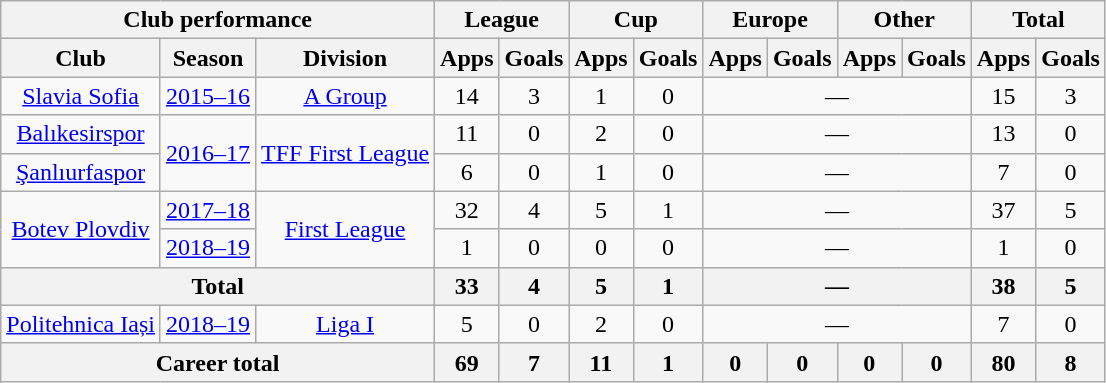<table class="wikitable" style="text-align:center">
<tr>
<th colspan="3">Club performance</th>
<th colspan="2">League</th>
<th colspan="2">Cup</th>
<th colspan="2">Europe</th>
<th colspan="2">Other</th>
<th colspan="2">Total</th>
</tr>
<tr>
<th>Club</th>
<th>Season</th>
<th>Division</th>
<th>Apps</th>
<th>Goals</th>
<th>Apps</th>
<th>Goals</th>
<th>Apps</th>
<th>Goals</th>
<th>Apps</th>
<th>Goals</th>
<th>Apps</th>
<th>Goals</th>
</tr>
<tr>
<td rowspan="1"><a href='#'>Slavia Sofia</a></td>
<td><a href='#'>2015–16</a></td>
<td rowspan="1"><a href='#'>A Group</a></td>
<td>14</td>
<td>3</td>
<td>1</td>
<td>0</td>
<td colspan="4">—</td>
<td>15</td>
<td>3</td>
</tr>
<tr>
<td rowspan="1"><a href='#'>Balıkesirspor</a></td>
<td rowspan="2"><a href='#'>2016–17</a></td>
<td rowspan="2"><a href='#'>TFF First League</a></td>
<td>11</td>
<td>0</td>
<td>2</td>
<td>0</td>
<td colspan="4">—</td>
<td>13</td>
<td>0</td>
</tr>
<tr>
<td rowspan="1"><a href='#'>Şanlıurfaspor</a></td>
<td>6</td>
<td>0</td>
<td>1</td>
<td>0</td>
<td colspan="4">—</td>
<td>7</td>
<td>0</td>
</tr>
<tr>
<td rowspan="2"><a href='#'>Botev Plovdiv</a></td>
<td><a href='#'>2017–18</a></td>
<td rowspan="2"><a href='#'>First League</a></td>
<td>32</td>
<td>4</td>
<td>5</td>
<td>1</td>
<td colspan="4">—</td>
<td>37</td>
<td>5</td>
</tr>
<tr>
<td><a href='#'>2018–19</a></td>
<td>1</td>
<td>0</td>
<td>0</td>
<td>0</td>
<td colspan="4">—</td>
<td>1</td>
<td>0</td>
</tr>
<tr>
<th colspan=3>Total</th>
<th>33</th>
<th>4</th>
<th>5</th>
<th>1</th>
<th colspan="4">—</th>
<th>38</th>
<th>5</th>
</tr>
<tr>
<td rowspan="1"><a href='#'>Politehnica Iași</a></td>
<td><a href='#'>2018–19</a></td>
<td rowspan="1"><a href='#'>Liga I</a></td>
<td>5</td>
<td>0</td>
<td>2</td>
<td>0</td>
<td colspan="4">—</td>
<td>7</td>
<td>0</td>
</tr>
<tr>
<th colspan=3>Career total</th>
<th>69</th>
<th>7</th>
<th>11</th>
<th>1</th>
<th>0</th>
<th>0</th>
<th>0</th>
<th>0</th>
<th>80</th>
<th>8</th>
</tr>
</table>
